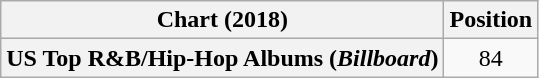<table class="wikitable plainrowheaders" style="text-align:center">
<tr>
<th scope="col">Chart (2018)</th>
<th scope="col">Position</th>
</tr>
<tr>
<th scope="row">US Top R&B/Hip-Hop Albums (<em>Billboard</em>)</th>
<td>84</td>
</tr>
</table>
